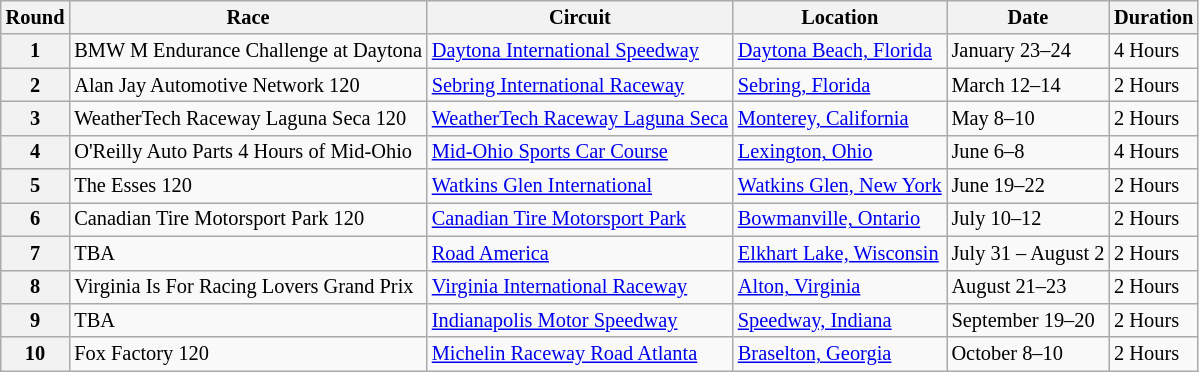<table class="wikitable" style="font-size:85%;">
<tr>
<th>Round</th>
<th>Race</th>
<th>Circuit</th>
<th>Location</th>
<th>Date</th>
<th>Duration</th>
</tr>
<tr>
<th>1</th>
<td>BMW M Endurance Challenge at Daytona</td>
<td> <a href='#'>Daytona International Speedway</a></td>
<td><a href='#'>Daytona Beach, Florida</a></td>
<td>January 23–24</td>
<td>4 Hours</td>
</tr>
<tr>
<th>2</th>
<td>Alan Jay Automotive Network 120</td>
<td> <a href='#'>Sebring International Raceway</a></td>
<td><a href='#'>Sebring, Florida</a></td>
<td>March 12–14</td>
<td>2 Hours</td>
</tr>
<tr>
<th>3</th>
<td>WeatherTech Raceway Laguna Seca 120</td>
<td> <a href='#'>WeatherTech Raceway Laguna Seca</a></td>
<td><a href='#'>Monterey, California</a></td>
<td>May 8–10</td>
<td>2 Hours</td>
</tr>
<tr>
<th>4</th>
<td>O'Reilly Auto Parts 4 Hours of Mid-Ohio</td>
<td> <a href='#'>Mid-Ohio Sports Car Course</a></td>
<td><a href='#'>Lexington, Ohio</a></td>
<td>June 6–8</td>
<td>4 Hours</td>
</tr>
<tr>
<th>5</th>
<td>The Esses 120</td>
<td> <a href='#'>Watkins Glen International</a></td>
<td><a href='#'>Watkins Glen, New York</a></td>
<td>June 19–22</td>
<td>2 Hours</td>
</tr>
<tr>
<th>6</th>
<td>Canadian Tire Motorsport Park 120</td>
<td> <a href='#'>Canadian Tire Motorsport Park</a></td>
<td><a href='#'>Bowmanville, Ontario</a></td>
<td>July 10–12</td>
<td>2 Hours</td>
</tr>
<tr>
<th>7</th>
<td>TBA</td>
<td> <a href='#'>Road America</a></td>
<td><a href='#'>Elkhart Lake, Wisconsin</a></td>
<td>July 31 – August 2</td>
<td>2 Hours</td>
</tr>
<tr>
<th>8</th>
<td>Virginia Is For Racing Lovers Grand Prix</td>
<td> <a href='#'>Virginia International Raceway</a></td>
<td><a href='#'>Alton, Virginia</a></td>
<td>August 21–23</td>
<td>2 Hours</td>
</tr>
<tr>
<th>9</th>
<td>TBA</td>
<td> <a href='#'>Indianapolis Motor Speedway</a></td>
<td><a href='#'>Speedway, Indiana</a></td>
<td>September 19–20</td>
<td>2 Hours</td>
</tr>
<tr>
<th>10</th>
<td>Fox Factory 120</td>
<td> <a href='#'>Michelin Raceway Road Atlanta</a></td>
<td><a href='#'>Braselton, Georgia</a></td>
<td>October 8–10</td>
<td>2 Hours</td>
</tr>
</table>
